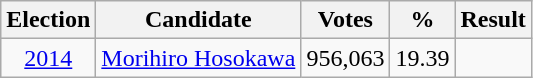<table class="wikitable" style="text-align:center">
<tr>
<th>Election</th>
<th>Candidate</th>
<th>Votes</th>
<th>%</th>
<th>Result</th>
</tr>
<tr>
<td><a href='#'>2014</a></td>
<td><a href='#'>Morihiro Hosokawa</a></td>
<td>956,063</td>
<td>19.39</td>
<td></td>
</tr>
</table>
